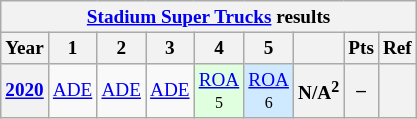<table class="wikitable" style="text-align:center; font-size:80%">
<tr>
<th colspan=45><a href='#'>Stadium Super Trucks</a> results</th>
</tr>
<tr>
<th>Year</th>
<th>1</th>
<th>2</th>
<th>3</th>
<th>4</th>
<th>5</th>
<th></th>
<th>Pts</th>
<th>Ref</th>
</tr>
<tr>
<th><a href='#'>2020</a></th>
<td><a href='#'>ADE</a></td>
<td><a href='#'>ADE</a></td>
<td><a href='#'>ADE</a></td>
<td style="background:#DFFFDF;"><a href='#'>ROA</a><br><small>5</small></td>
<td style="background:#CFEAFF;"><a href='#'>ROA</a><br><small>6</small></td>
<th>N/A<sup>2</sup></th>
<th>–</th>
<th></th>
</tr>
</table>
